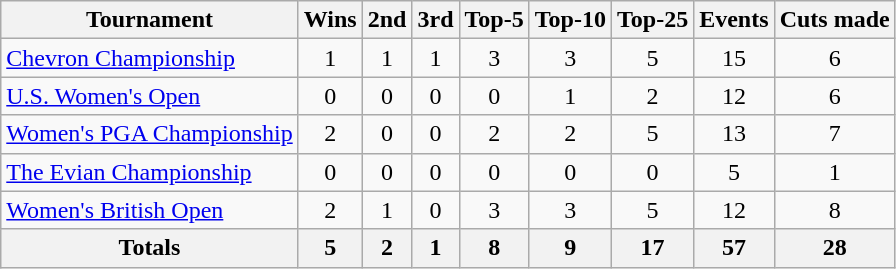<table class=wikitable style=text-align:center>
<tr>
<th>Tournament</th>
<th>Wins</th>
<th>2nd</th>
<th>3rd</th>
<th>Top-5</th>
<th>Top-10</th>
<th>Top-25</th>
<th>Events</th>
<th>Cuts made</th>
</tr>
<tr>
<td align=left><a href='#'>Chevron Championship</a></td>
<td>1</td>
<td>1</td>
<td>1</td>
<td>3</td>
<td>3</td>
<td>5</td>
<td>15</td>
<td>6</td>
</tr>
<tr>
<td align=left><a href='#'>U.S. Women's Open</a></td>
<td>0</td>
<td>0</td>
<td>0</td>
<td>0</td>
<td>1</td>
<td>2</td>
<td>12</td>
<td>6</td>
</tr>
<tr>
<td align=left><a href='#'>Women's PGA Championship</a></td>
<td>2</td>
<td>0</td>
<td>0</td>
<td>2</td>
<td>2</td>
<td>5</td>
<td>13</td>
<td>7</td>
</tr>
<tr>
<td align=left><a href='#'>The Evian Championship</a></td>
<td>0</td>
<td>0</td>
<td>0</td>
<td>0</td>
<td>0</td>
<td>0</td>
<td>5</td>
<td>1</td>
</tr>
<tr>
<td align=left><a href='#'>Women's British Open</a></td>
<td>2</td>
<td>1</td>
<td>0</td>
<td>3</td>
<td>3</td>
<td>5</td>
<td>12</td>
<td>8</td>
</tr>
<tr>
<th>Totals</th>
<th>5</th>
<th>2</th>
<th>1</th>
<th>8</th>
<th>9</th>
<th>17</th>
<th>57</th>
<th>28</th>
</tr>
</table>
